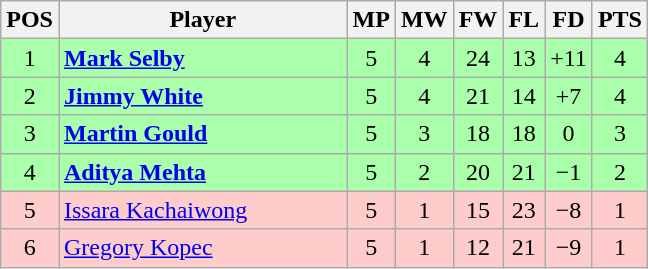<table class="wikitable" style="text-align: center;">
<tr>
<th width=20>POS</th>
<th width=185>Player</th>
<th width=20>MP</th>
<th width=20>MW</th>
<th width=20>FW</th>
<th width=20>FL</th>
<th width=20>FD</th>
<th width=20>PTS</th>
</tr>
<tr style="background:#aaffaa;">
<td>1</td>
<td style="text-align:left;"> <strong><a href='#'>Mark Selby</a></strong></td>
<td>5</td>
<td>4</td>
<td>24</td>
<td>13</td>
<td>+11</td>
<td>4</td>
</tr>
<tr style="background:#aaffaa;">
<td>2</td>
<td style="text-align:left;"> <strong><a href='#'>Jimmy White</a></strong></td>
<td>5</td>
<td>4</td>
<td>21</td>
<td>14</td>
<td>+7</td>
<td>4</td>
</tr>
<tr style="background:#aaffaa;">
<td>3</td>
<td style="text-align:left;"> <strong><a href='#'>Martin Gould</a></strong></td>
<td>5</td>
<td>3</td>
<td>18</td>
<td>18</td>
<td>0</td>
<td>3</td>
</tr>
<tr style="background:#aaffaa;">
<td>4</td>
<td style="text-align:left;"> <strong><a href='#'>Aditya Mehta</a></strong></td>
<td>5</td>
<td>2</td>
<td>20</td>
<td>21</td>
<td>−1</td>
<td>2</td>
</tr>
<tr style="background:#fcc;">
<td>5</td>
<td style="text-align:left;"> <a href='#'>Issara Kachaiwong</a></td>
<td>5</td>
<td>1</td>
<td>15</td>
<td>23</td>
<td>−8</td>
<td>1</td>
</tr>
<tr style="background:#fcc;">
<td>6</td>
<td style="text-align:left;"> <a href='#'>Gregory Kopec</a></td>
<td>5</td>
<td>1</td>
<td>12</td>
<td>21</td>
<td>−9</td>
<td>1</td>
</tr>
</table>
